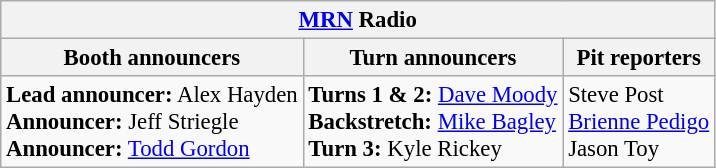<table class="wikitable" style="font-size: 95%;">
<tr>
<th colspan="3"><a href='#'>MRN</a> Radio</th>
</tr>
<tr>
<th>Booth announcers</th>
<th>Turn announcers</th>
<th>Pit reporters</th>
</tr>
<tr>
<td><strong>Lead announcer:</strong> Alex Hayden<br><strong>Announcer:</strong> Jeff Striegle<br><strong>Announcer:</strong> <a href='#'>Todd Gordon</a></td>
<td><strong>Turns 1 & 2:</strong> <a href='#'>Dave Moody</a><br><strong>Backstretch:</strong> <a href='#'>Mike Bagley</a><br><strong>Turn 3:</strong> Kyle Rickey</td>
<td>Steve Post<br><a href='#'>Brienne Pedigo</a><br>Jason Toy</td>
</tr>
</table>
